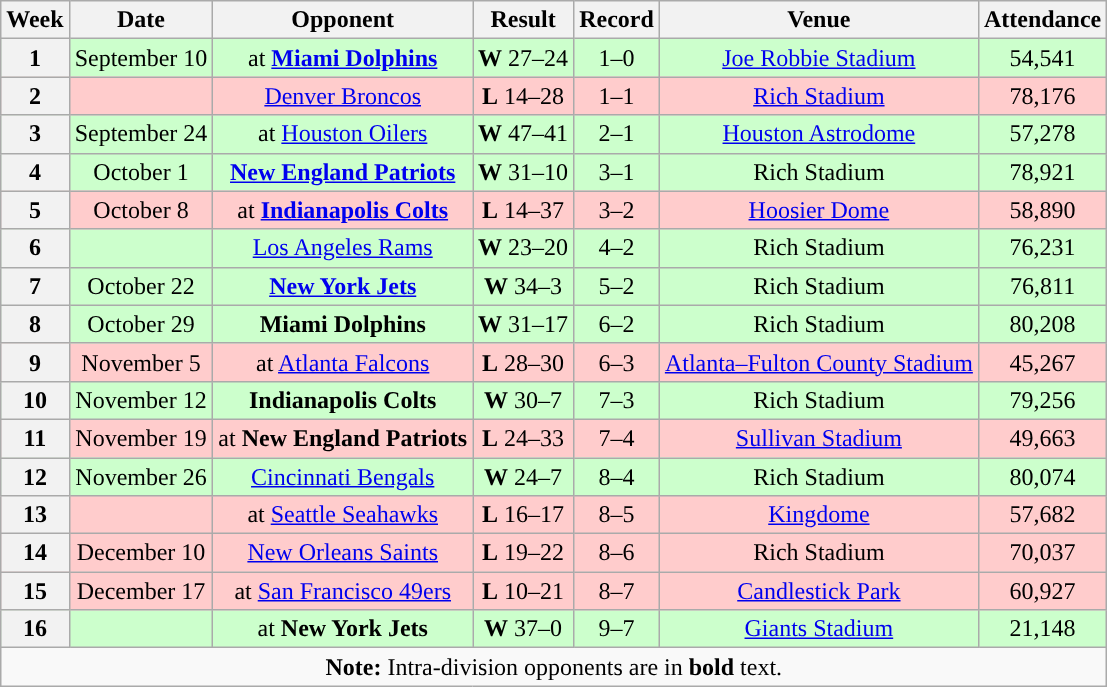<table class="wikitable" style="text-align:center">
<tr>
<th>Week</th>
<th>Date</th>
<th>Opponent</th>
<th>Result</th>
<th>Record</th>
<th>Venue</th>
<th>Attendance</th>
</tr>
<tr style="background:#cfc">
<th>1</th>
<td>September 10</td>
<td>at <strong><a href='#'>Miami Dolphins</a></strong></td>
<td><strong>W</strong> 27–24</td>
<td>1–0</td>
<td><a href='#'>Joe Robbie Stadium</a></td>
<td>54,541</td>
</tr>
<tr style="background:#fcc">
<th>2</th>
<td></td>
<td><a href='#'>Denver Broncos</a></td>
<td><strong>L</strong> 14–28</td>
<td>1–1</td>
<td><a href='#'>Rich Stadium</a></td>
<td>78,176</td>
</tr>
<tr style="background:#cfc">
<th>3</th>
<td>September 24</td>
<td>at <a href='#'>Houston Oilers</a></td>
<td><strong>W</strong> 47–41 </td>
<td>2–1</td>
<td><a href='#'>Houston Astrodome</a></td>
<td>57,278</td>
</tr>
<tr style="background:#cfc">
<th>4</th>
<td>October 1</td>
<td><strong><a href='#'>New England Patriots</a></strong></td>
<td><strong>W</strong> 31–10</td>
<td>3–1</td>
<td>Rich Stadium</td>
<td>78,921</td>
</tr>
<tr style="background:#fcc">
<th>5</th>
<td>October 8</td>
<td>at <strong><a href='#'>Indianapolis Colts</a></strong></td>
<td><strong>L</strong> 14–37</td>
<td>3–2</td>
<td><a href='#'>Hoosier Dome</a></td>
<td>58,890</td>
</tr>
<tr style="background:#cfc">
<th>6</th>
<td></td>
<td><a href='#'>Los Angeles Rams</a></td>
<td><strong>W</strong> 23–20</td>
<td>4–2</td>
<td>Rich Stadium</td>
<td>76,231</td>
</tr>
<tr style="background:#cfc">
<th>7</th>
<td>October 22</td>
<td><strong><a href='#'>New York Jets</a></strong></td>
<td><strong>W</strong> 34–3</td>
<td>5–2</td>
<td>Rich Stadium</td>
<td>76,811</td>
</tr>
<tr style="background:#cfc">
<th>8</th>
<td>October 29</td>
<td><strong>Miami Dolphins</strong></td>
<td><strong>W</strong> 31–17</td>
<td>6–2</td>
<td>Rich Stadium</td>
<td>80,208</td>
</tr>
<tr style="background:#fcc">
<th>9</th>
<td>November 5</td>
<td>at <a href='#'>Atlanta Falcons</a></td>
<td><strong>L</strong> 28–30</td>
<td>6–3</td>
<td><a href='#'>Atlanta–Fulton County Stadium</a></td>
<td>45,267</td>
</tr>
<tr style="background:#cfc">
<th>10</th>
<td>November 12</td>
<td><strong>Indianapolis Colts</strong></td>
<td><strong>W</strong> 30–7</td>
<td>7–3</td>
<td>Rich Stadium</td>
<td>79,256</td>
</tr>
<tr style="background:#fcc">
<th>11</th>
<td>November 19</td>
<td>at <strong>New England Patriots</strong></td>
<td><strong>L</strong> 24–33</td>
<td>7–4</td>
<td><a href='#'>Sullivan Stadium</a></td>
<td>49,663</td>
</tr>
<tr style="background:#cfc">
<th>12</th>
<td>November 26</td>
<td><a href='#'>Cincinnati Bengals</a></td>
<td><strong>W</strong> 24–7</td>
<td>8–4</td>
<td>Rich Stadium</td>
<td>80,074</td>
</tr>
<tr style="background:#fcc">
<th>13</th>
<td></td>
<td>at <a href='#'>Seattle Seahawks</a></td>
<td><strong>L</strong> 16–17</td>
<td>8–5</td>
<td><a href='#'>Kingdome</a></td>
<td>57,682</td>
</tr>
<tr style="background:#fcc">
<th>14</th>
<td>December 10</td>
<td><a href='#'>New Orleans Saints</a></td>
<td><strong>L</strong> 19–22</td>
<td>8–6</td>
<td>Rich Stadium</td>
<td>70,037</td>
</tr>
<tr style="background:#fcc">
<th>15</th>
<td>December 17</td>
<td>at <a href='#'>San Francisco 49ers</a></td>
<td><strong>L</strong> 10–21</td>
<td>8–7</td>
<td><a href='#'>Candlestick Park</a></td>
<td>60,927</td>
</tr>
<tr style="background:#cfc">
<th>16</th>
<td></td>
<td>at <strong>New York Jets</strong></td>
<td><strong>W</strong> 37–0</td>
<td>9–7</td>
<td><a href='#'>Giants Stadium</a></td>
<td>21,148</td>
</tr>
<tr>
<td colspan="8"><strong>Note:</strong> Intra-division opponents are in <strong>bold</strong> text.</td>
</tr>
</table>
